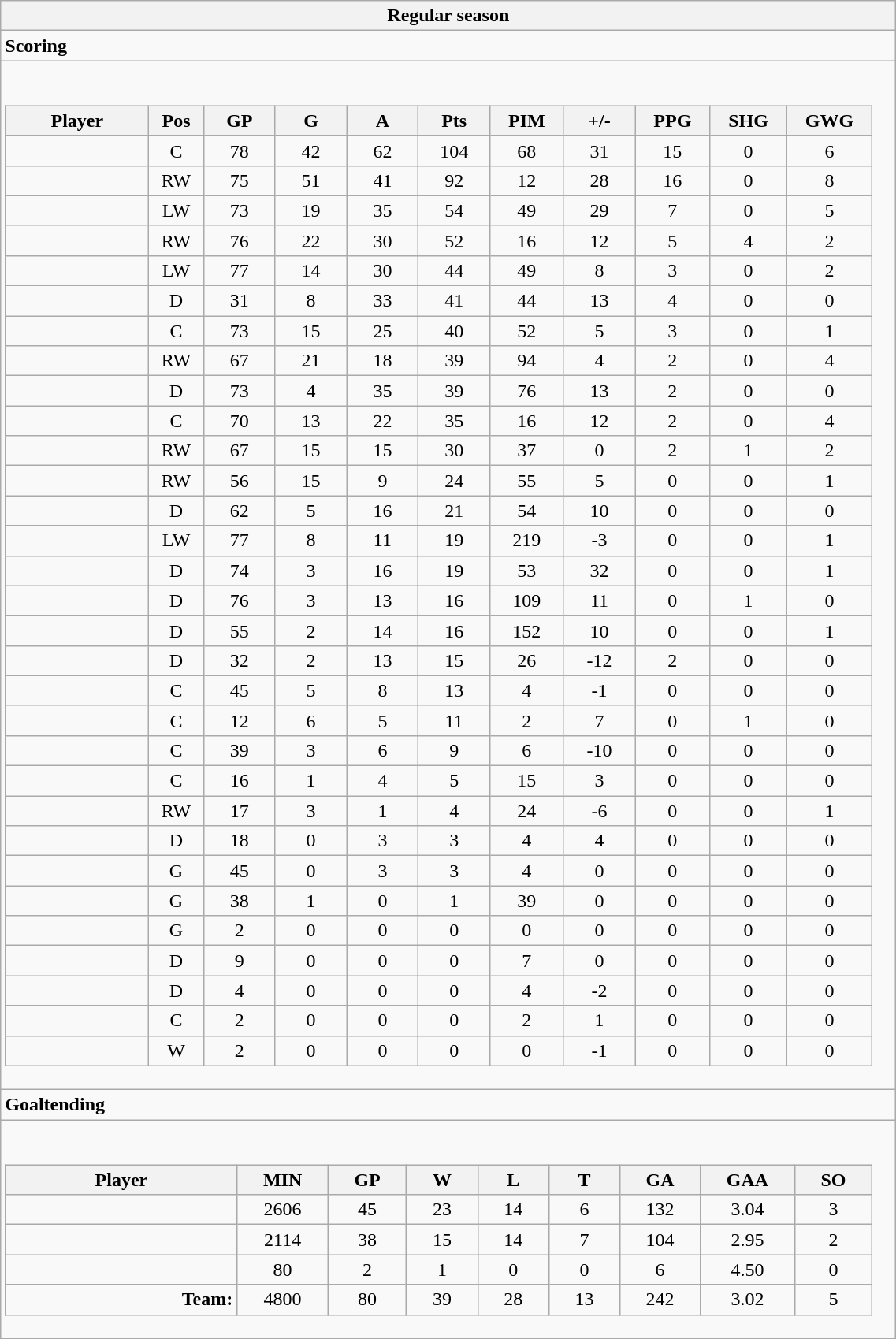<table class="wikitable collapsible" width="60%" border="1">
<tr>
<th>Regular season</th>
</tr>
<tr>
<td class="tocccolors"><strong>Scoring</strong></td>
</tr>
<tr>
<td><br><table class="wikitable sortable">
<tr ALIGN="center">
<th bgcolor="#DDDDFF" width="10%">Player</th>
<th bgcolor="#DDDDFF" width="3%" title="Position">Pos</th>
<th bgcolor="#DDDDFF" width="5%" title="Games played">GP</th>
<th bgcolor="#DDDDFF" width="5%" title="Goals">G</th>
<th bgcolor="#DDDDFF" width="5%" title="Assists">A</th>
<th bgcolor="#DDDDFF" width="5%" title="Points">Pts</th>
<th bgcolor="#DDDDFF" width="5%" title="Penalties in Minutes">PIM</th>
<th bgcolor="#DDDDFF" width="5%" title="Plus/minus">+/-</th>
<th bgcolor="#DDDDFF" width="5%" title="Power play goals">PPG</th>
<th bgcolor="#DDDDFF" width="5%" title="Short-handed goals">SHG</th>
<th bgcolor="#DDDDFF" width="5%" title="Game-winning goals">GWG</th>
</tr>
<tr align="center">
<td align="right"></td>
<td>C</td>
<td>78</td>
<td>42</td>
<td>62</td>
<td>104</td>
<td>68</td>
<td>31</td>
<td>15</td>
<td>0</td>
<td>6</td>
</tr>
<tr align="center">
<td align="right"></td>
<td>RW</td>
<td>75</td>
<td>51</td>
<td>41</td>
<td>92</td>
<td>12</td>
<td>28</td>
<td>16</td>
<td>0</td>
<td>8</td>
</tr>
<tr align="center">
<td align="right"></td>
<td>LW</td>
<td>73</td>
<td>19</td>
<td>35</td>
<td>54</td>
<td>49</td>
<td>29</td>
<td>7</td>
<td>0</td>
<td>5</td>
</tr>
<tr align="center">
<td align="right"></td>
<td>RW</td>
<td>76</td>
<td>22</td>
<td>30</td>
<td>52</td>
<td>16</td>
<td>12</td>
<td>5</td>
<td>4</td>
<td>2</td>
</tr>
<tr align="center">
<td align="right"></td>
<td>LW</td>
<td>77</td>
<td>14</td>
<td>30</td>
<td>44</td>
<td>49</td>
<td>8</td>
<td>3</td>
<td>0</td>
<td>2</td>
</tr>
<tr align="center">
<td align="right"></td>
<td>D</td>
<td>31</td>
<td>8</td>
<td>33</td>
<td>41</td>
<td>44</td>
<td>13</td>
<td>4</td>
<td>0</td>
<td>0</td>
</tr>
<tr align="center">
<td align="right"></td>
<td>C</td>
<td>73</td>
<td>15</td>
<td>25</td>
<td>40</td>
<td>52</td>
<td>5</td>
<td>3</td>
<td>0</td>
<td>1</td>
</tr>
<tr align="center">
<td align="right"></td>
<td>RW</td>
<td>67</td>
<td>21</td>
<td>18</td>
<td>39</td>
<td>94</td>
<td>4</td>
<td>2</td>
<td>0</td>
<td>4</td>
</tr>
<tr align="center">
<td align="right"></td>
<td>D</td>
<td>73</td>
<td>4</td>
<td>35</td>
<td>39</td>
<td>76</td>
<td>13</td>
<td>2</td>
<td>0</td>
<td>0</td>
</tr>
<tr align="center">
<td align="right"></td>
<td>C</td>
<td>70</td>
<td>13</td>
<td>22</td>
<td>35</td>
<td>16</td>
<td>12</td>
<td>2</td>
<td>0</td>
<td>4</td>
</tr>
<tr align="center">
<td align="right"></td>
<td>RW</td>
<td>67</td>
<td>15</td>
<td>15</td>
<td>30</td>
<td>37</td>
<td>0</td>
<td>2</td>
<td>1</td>
<td>2</td>
</tr>
<tr align="center">
<td align="right"></td>
<td>RW</td>
<td>56</td>
<td>15</td>
<td>9</td>
<td>24</td>
<td>55</td>
<td>5</td>
<td>0</td>
<td>0</td>
<td>1</td>
</tr>
<tr align="center">
<td align="right"></td>
<td>D</td>
<td>62</td>
<td>5</td>
<td>16</td>
<td>21</td>
<td>54</td>
<td>10</td>
<td>0</td>
<td>0</td>
<td>0</td>
</tr>
<tr align="center">
<td align="right"></td>
<td>LW</td>
<td>77</td>
<td>8</td>
<td>11</td>
<td>19</td>
<td>219</td>
<td>-3</td>
<td>0</td>
<td>0</td>
<td>1</td>
</tr>
<tr align="center">
<td align="right"></td>
<td>D</td>
<td>74</td>
<td>3</td>
<td>16</td>
<td>19</td>
<td>53</td>
<td>32</td>
<td>0</td>
<td>0</td>
<td>1</td>
</tr>
<tr align="center">
<td align="right"></td>
<td>D</td>
<td>76</td>
<td>3</td>
<td>13</td>
<td>16</td>
<td>109</td>
<td>11</td>
<td>0</td>
<td>1</td>
<td>0</td>
</tr>
<tr align="center">
<td align="right"></td>
<td>D</td>
<td>55</td>
<td>2</td>
<td>14</td>
<td>16</td>
<td>152</td>
<td>10</td>
<td>0</td>
<td>0</td>
<td>1</td>
</tr>
<tr align="center">
<td align="right"></td>
<td>D</td>
<td>32</td>
<td>2</td>
<td>13</td>
<td>15</td>
<td>26</td>
<td>-12</td>
<td>2</td>
<td>0</td>
<td>0</td>
</tr>
<tr align="center">
<td align="right"></td>
<td>C</td>
<td>45</td>
<td>5</td>
<td>8</td>
<td>13</td>
<td>4</td>
<td>-1</td>
<td>0</td>
<td>0</td>
<td>0</td>
</tr>
<tr align="center">
<td align="right"></td>
<td>C</td>
<td>12</td>
<td>6</td>
<td>5</td>
<td>11</td>
<td>2</td>
<td>7</td>
<td>0</td>
<td>1</td>
<td>0</td>
</tr>
<tr align="center">
<td align="right"></td>
<td>C</td>
<td>39</td>
<td>3</td>
<td>6</td>
<td>9</td>
<td>6</td>
<td>-10</td>
<td>0</td>
<td>0</td>
<td>0</td>
</tr>
<tr align="center">
<td align="right"></td>
<td>C</td>
<td>16</td>
<td>1</td>
<td>4</td>
<td>5</td>
<td>15</td>
<td>3</td>
<td>0</td>
<td>0</td>
<td>0</td>
</tr>
<tr align="center">
<td align="right"></td>
<td>RW</td>
<td>17</td>
<td>3</td>
<td>1</td>
<td>4</td>
<td>24</td>
<td>-6</td>
<td>0</td>
<td>0</td>
<td>1</td>
</tr>
<tr align="center">
<td align="right"></td>
<td>D</td>
<td>18</td>
<td>0</td>
<td>3</td>
<td>3</td>
<td>4</td>
<td>4</td>
<td>0</td>
<td>0</td>
<td>0</td>
</tr>
<tr align="center">
<td align="right"></td>
<td>G</td>
<td>45</td>
<td>0</td>
<td>3</td>
<td>3</td>
<td>4</td>
<td>0</td>
<td>0</td>
<td>0</td>
<td>0</td>
</tr>
<tr align="center">
<td align="right"></td>
<td>G</td>
<td>38</td>
<td>1</td>
<td>0</td>
<td>1</td>
<td>39</td>
<td>0</td>
<td>0</td>
<td>0</td>
<td>0</td>
</tr>
<tr align="center">
<td align="right"></td>
<td>G</td>
<td>2</td>
<td>0</td>
<td>0</td>
<td>0</td>
<td>0</td>
<td>0</td>
<td>0</td>
<td>0</td>
<td>0</td>
</tr>
<tr align="center">
<td align="right"></td>
<td>D</td>
<td>9</td>
<td>0</td>
<td>0</td>
<td>0</td>
<td>7</td>
<td>0</td>
<td>0</td>
<td>0</td>
<td>0</td>
</tr>
<tr align="center">
<td align="right"></td>
<td>D</td>
<td>4</td>
<td>0</td>
<td>0</td>
<td>0</td>
<td>4</td>
<td>-2</td>
<td>0</td>
<td>0</td>
<td>0</td>
</tr>
<tr align="center">
<td align="right"></td>
<td>C</td>
<td>2</td>
<td>0</td>
<td>0</td>
<td>0</td>
<td>2</td>
<td>1</td>
<td>0</td>
<td>0</td>
<td>0</td>
</tr>
<tr align="center">
<td align="right"></td>
<td>W</td>
<td>2</td>
<td>0</td>
<td>0</td>
<td>0</td>
<td>0</td>
<td>-1</td>
<td>0</td>
<td>0</td>
<td>0</td>
</tr>
</table>
</td>
</tr>
<tr>
<td class="toccolors"><strong>Goaltending</strong></td>
</tr>
<tr>
<td><br><table class="wikitable sortable">
<tr>
<th bgcolor="#DDDDFF" width="10%">Player</th>
<th width="3%" bgcolor="#DDDDFF" title="Minutes played">MIN</th>
<th width="3%" bgcolor="#DDDDFF" title="Games played in">GP</th>
<th width="3%" bgcolor="#DDDDFF" title="Wins">W</th>
<th width="3%" bgcolor="#DDDDFF"title="Losses">L</th>
<th width="3%" bgcolor="#DDDDFF" title="Ties">T</th>
<th width="3%" bgcolor="#DDDDFF" title="Goals against">GA</th>
<th width="3%" bgcolor="#DDDDFF" title="Goals against average">GAA</th>
<th width="3%" bgcolor="#DDDDFF"title="Shut-outs">SO</th>
</tr>
<tr align="center">
<td align="right"></td>
<td>2606</td>
<td>45</td>
<td>23</td>
<td>14</td>
<td>6</td>
<td>132</td>
<td>3.04</td>
<td>3</td>
</tr>
<tr align="center">
<td align="right"></td>
<td>2114</td>
<td>38</td>
<td>15</td>
<td>14</td>
<td>7</td>
<td>104</td>
<td>2.95</td>
<td>2</td>
</tr>
<tr align="center">
<td align="right"></td>
<td>80</td>
<td>2</td>
<td>1</td>
<td>0</td>
<td>0</td>
<td>6</td>
<td>4.50</td>
<td>0</td>
</tr>
<tr align="center">
<td align="right"><strong>Team:</strong></td>
<td>4800</td>
<td>80</td>
<td>39</td>
<td>28</td>
<td>13</td>
<td>242</td>
<td>3.02</td>
<td>5</td>
</tr>
</table>
</td>
</tr>
<tr>
</tr>
</table>
